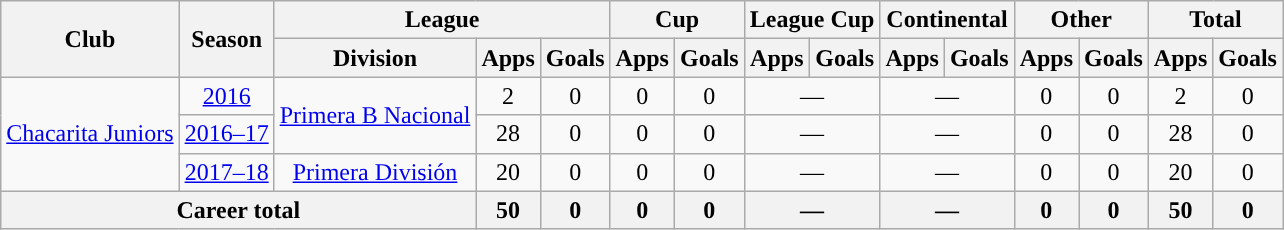<table class="wikitable" style="text-align:center">
<tr>
<th rowspan="2">Club</th>
<th rowspan="2">Season</th>
<th colspan="3">League</th>
<th colspan="2">Cup</th>
<th colspan="2">League Cup</th>
<th colspan="2">Continental</th>
<th colspan="2">Other</th>
<th colspan="2">Total</th>
</tr>
<tr>
<th>Division</th>
<th>Apps</th>
<th>Goals</th>
<th>Apps</th>
<th>Goals</th>
<th>Apps</th>
<th>Goals</th>
<th>Apps</th>
<th>Goals</th>
<th>Apps</th>
<th>Goals</th>
<th>Apps</th>
<th>Goals</th>
</tr>
<tr>
<td rowspan="3"><a href='#'>Chacarita Juniors</a></td>
<td><a href='#'>2016</a></td>
<td rowspan="2"><a href='#'>Primera B Nacional</a></td>
<td>2</td>
<td>0</td>
<td>0</td>
<td>0</td>
<td colspan="2">—</td>
<td colspan="2">—</td>
<td>0</td>
<td>0</td>
<td>2</td>
<td>0</td>
</tr>
<tr>
<td><a href='#'>2016–17</a></td>
<td>28</td>
<td>0</td>
<td>0</td>
<td>0</td>
<td colspan="2">—</td>
<td colspan="2">—</td>
<td>0</td>
<td>0</td>
<td>28</td>
<td>0</td>
</tr>
<tr>
<td><a href='#'>2017–18</a></td>
<td rowspan="1"><a href='#'>Primera División</a></td>
<td>20</td>
<td>0</td>
<td>0</td>
<td>0</td>
<td colspan="2">—</td>
<td colspan="2">—</td>
<td>0</td>
<td>0</td>
<td>20</td>
<td>0</td>
</tr>
<tr>
<th colspan="3">Career total</th>
<th>50</th>
<th>0</th>
<th>0</th>
<th>0</th>
<th colspan="2">—</th>
<th colspan="2">—</th>
<th>0</th>
<th>0</th>
<th>50</th>
<th>0</th>
</tr>
</table>
